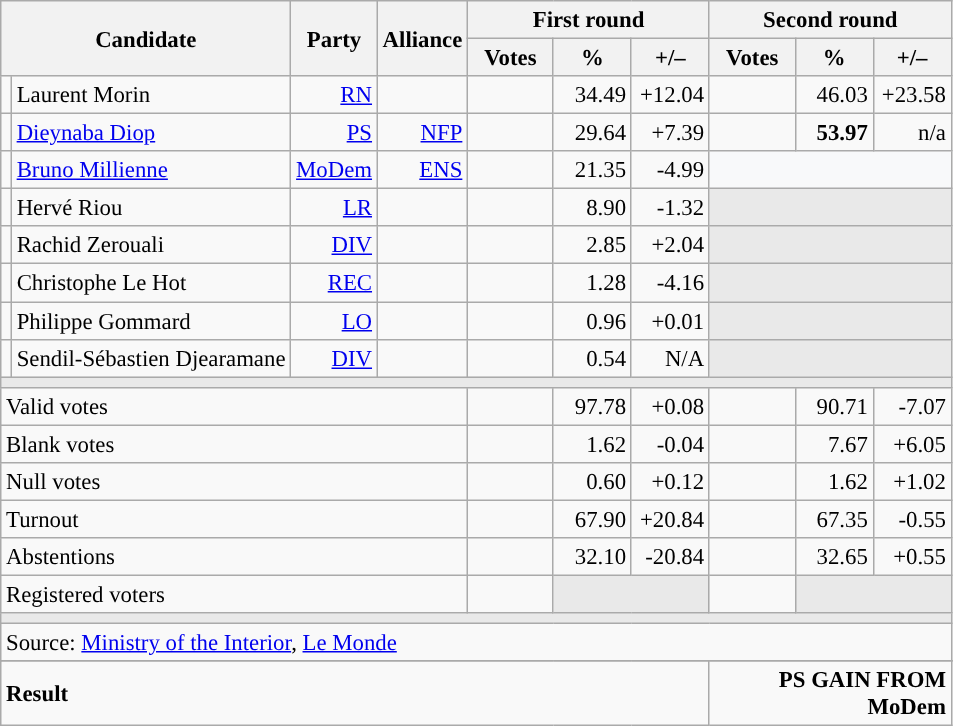<table class="wikitable" style="text-align:right;font-size:95%;">
<tr>
<th rowspan="2" colspan="2">Candidate</th>
<th rowspan="2">Party</th>
<th rowspan="2">Alliance</th>
<th colspan="3">First round</th>
<th colspan="3">Second round</th>
</tr>
<tr>
<th style="width:50px;">Votes</th>
<th style="width:45px;">%</th>
<th style="width:45px;">+/–</th>
<th style="width:50px;">Votes</th>
<th style="width:45px;">%</th>
<th style="width:45px;">+/–</th>
</tr>
<tr>
<td style="color:inherit;background:"></td>
<td style="text-align:left;">Laurent Morin</td>
<td><a href='#'>RN</a></td>
<td></td>
<td></td>
<td>34.49</td>
<td>+12.04</td>
<td></td>
<td>46.03</td>
<td>+23.58</td>
</tr>
<tr>
<td style="color:inherit;background:"></td>
<td style="text-align:left;"><a href='#'>Dieynaba Diop</a></td>
<td><a href='#'>PS</a></td>
<td><a href='#'>NFP</a></td>
<td></td>
<td>29.64</td>
<td>+7.39</td>
<td><strong> </strong></td>
<td><strong>53.97 </strong></td>
<td>n/a</td>
</tr>
<tr>
<td style="color:inherit;background:"></td>
<td style="text-align:left;"><a href='#'>Bruno Millienne</a></td>
<td><a href='#'>MoDem</a></td>
<td><a href='#'>ENS</a></td>
<td></td>
<td>21.35</td>
<td>-4.99</td>
<td colspan="3" style="background:#F8F9FA;"></td>
</tr>
<tr>
<td style="color:inherit;background:"></td>
<td style="text-align:left;">Hervé Riou</td>
<td><a href='#'>LR</a></td>
<td></td>
<td></td>
<td>8.90</td>
<td>-1.32</td>
<td colspan="3" style="background:#E9E9E9;"></td>
</tr>
<tr>
<td style="color:inherit;background:"></td>
<td style="text-align:left;">Rachid Zerouali</td>
<td><a href='#'>DIV</a></td>
<td></td>
<td></td>
<td>2.85</td>
<td>+2.04</td>
<td colspan="3" style="background:#E9E9E9;"></td>
</tr>
<tr>
<td style="color:inherit;background:"></td>
<td style="text-align:left;">Christophe Le Hot</td>
<td><a href='#'>REC</a></td>
<td></td>
<td></td>
<td>1.28</td>
<td>-4.16</td>
<td colspan="3" style="background:#E9E9E9;"></td>
</tr>
<tr>
<td style="color:inherit;background:"></td>
<td style="text-align:left;">Philippe Gommard</td>
<td><a href='#'>LO</a></td>
<td></td>
<td></td>
<td>0.96</td>
<td>+0.01</td>
<td colspan="3" style="background:#E9E9E9;"></td>
</tr>
<tr>
<td style="color:inherit;background:"></td>
<td style="text-align:left;">Sendil-Sébastien Djearamane</td>
<td><a href='#'>DIV</a></td>
<td></td>
<td></td>
<td>0.54</td>
<td>N/A</td>
<td colspan="3" style="background:#E9E9E9;"></td>
</tr>
<tr>
<td colspan="10" style="background:#E9E9E9;"></td>
</tr>
<tr>
<td colspan="4" style="text-align:left;">Valid votes</td>
<td></td>
<td>97.78</td>
<td>+0.08</td>
<td></td>
<td>90.71</td>
<td>-7.07</td>
</tr>
<tr>
<td colspan="4" style="text-align:left;">Blank votes</td>
<td></td>
<td>1.62</td>
<td>-0.04</td>
<td></td>
<td>7.67</td>
<td>+6.05</td>
</tr>
<tr>
<td colspan="4" style="text-align:left;">Null votes</td>
<td></td>
<td>0.60</td>
<td>+0.12</td>
<td></td>
<td>1.62</td>
<td>+1.02</td>
</tr>
<tr>
<td colspan="4" style="text-align:left;">Turnout</td>
<td></td>
<td>67.90</td>
<td>+20.84</td>
<td></td>
<td>67.35</td>
<td>-0.55</td>
</tr>
<tr>
<td colspan="4" style="text-align:left;">Abstentions</td>
<td></td>
<td>32.10</td>
<td>-20.84</td>
<td></td>
<td>32.65</td>
<td>+0.55</td>
</tr>
<tr>
<td colspan="4" style="text-align:left;">Registered voters</td>
<td></td>
<td colspan="2" style="background:#E9E9E9;"></td>
<td></td>
<td colspan="2" style="background:#E9E9E9;"></td>
</tr>
<tr>
<td colspan="10" style="background:#E9E9E9;"></td>
</tr>
<tr>
<td colspan="10" style="text-align:left;">Source: <a href='#'>Ministry of the Interior</a>, <a href='#'>Le Monde</a></td>
</tr>
<tr>
</tr>
<tr style="font-weight:bold">
<td colspan="7" style="text-align:left;">Result</td>
<td colspan="7" style="background-color:">PS GAIN FROM MoDem</td>
</tr>
</table>
